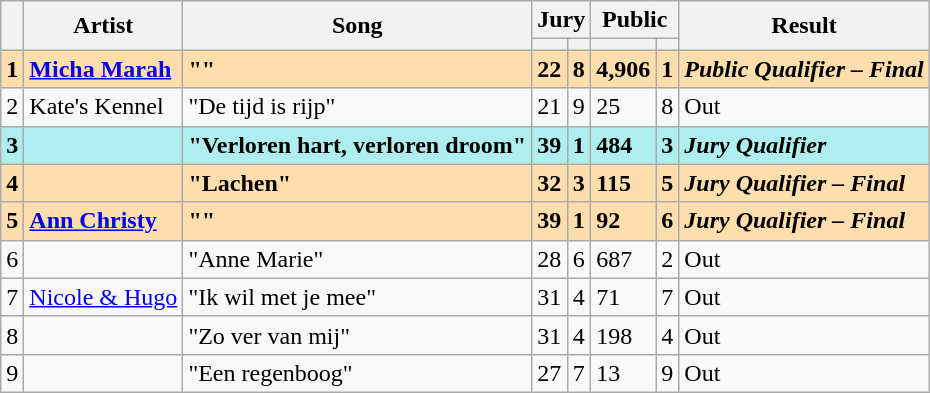<table class="sortable wikitable" style="margin: 1em auto 1em auto">
<tr>
<th rowspan="2"></th>
<th rowspan="2">Artist</th>
<th rowspan="2">Song</th>
<th colspan="2">Jury</th>
<th colspan="2">Public</th>
<th rowspan="2">Result</th>
</tr>
<tr>
<th><small></small></th>
<th><small></small></th>
<th><small></small></th>
<th><small></small></th>
</tr>
<tr style="font-weight:bold; background:navajowhite;">
<td>1</td>
<td><a href='#'>Micha Marah</a></td>
<td>""</td>
<td>22</td>
<td>8</td>
<td>4,906</td>
<td>1</td>
<td><em>Public Qualifier – Final</em></td>
</tr>
<tr>
<td>2</td>
<td>Kate's Kennel</td>
<td>"De tijd is rijp"</td>
<td>21</td>
<td>9</td>
<td>25</td>
<td>8</td>
<td>Out</td>
</tr>
<tr style="font-weight:bold; background:paleturquoise;">
<td>3</td>
<td></td>
<td>"Verloren hart, verloren droom"</td>
<td>39</td>
<td>1</td>
<td>484</td>
<td>3</td>
<td><em>Jury Qualifier</em></td>
</tr>
<tr style="font-weight:bold; background:navajowhite;">
<td>4</td>
<td></td>
<td>"Lachen"</td>
<td>32</td>
<td>3</td>
<td>115</td>
<td>5</td>
<td><em>Jury Qualifier – Final</em></td>
</tr>
<tr style="font-weight:bold; background:navajowhite;">
<td>5</td>
<td><a href='#'>Ann Christy</a></td>
<td>""</td>
<td>39</td>
<td>1</td>
<td>92</td>
<td>6</td>
<td><em>Jury Qualifier – Final</em></td>
</tr>
<tr>
<td>6</td>
<td></td>
<td>"Anne Marie"</td>
<td>28</td>
<td>6</td>
<td>687</td>
<td>2</td>
<td>Out</td>
</tr>
<tr>
<td>7</td>
<td><a href='#'>Nicole & Hugo</a></td>
<td>"Ik wil met je mee"</td>
<td>31</td>
<td>4</td>
<td>71</td>
<td>7</td>
<td>Out</td>
</tr>
<tr>
<td>8</td>
<td></td>
<td>"Zo ver van mij"</td>
<td>31</td>
<td>4</td>
<td>198</td>
<td>4</td>
<td>Out</td>
</tr>
<tr>
<td>9</td>
<td></td>
<td>"Een regenboog"</td>
<td>27</td>
<td>7</td>
<td>13</td>
<td>9</td>
<td>Out</td>
</tr>
</table>
